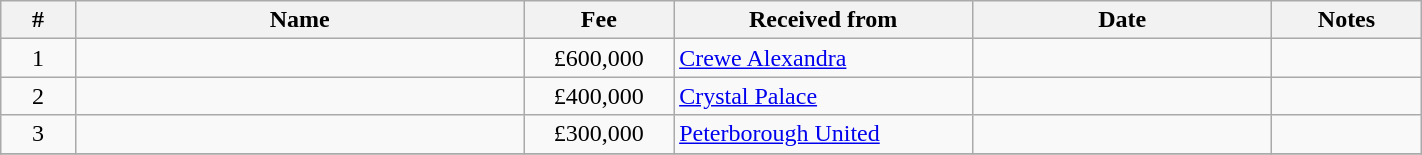<table class="wikitable sortable" width=75%;>
<tr>
<th width=5%>#</th>
<th width=30%>Name</th>
<th width=10%>Fee</th>
<th width=20%>Received from</th>
<th width=20%>Date</th>
<th width=10% class=unsortable>Notes</th>
</tr>
<tr>
<td style="text-align:center;">1</td>
<td style="text-align:left;"> </td>
<td style="text-align:center;">£600,000</td>
<td><a href='#'>Crewe Alexandra</a></td>
<td></td>
<td align=center></td>
</tr>
<tr>
<td style="text-align:center;">2</td>
<td style="text-align:left;"> </td>
<td style="text-align:center;">£400,000</td>
<td><a href='#'>Crystal Palace</a></td>
<td></td>
<td align=center></td>
</tr>
<tr>
<td style="text-align:center;">3</td>
<td style="text-align:left;"> </td>
<td style="text-align:center;">£300,000</td>
<td><a href='#'>Peterborough United</a></td>
<td></td>
<td align=center></td>
</tr>
<tr>
</tr>
</table>
